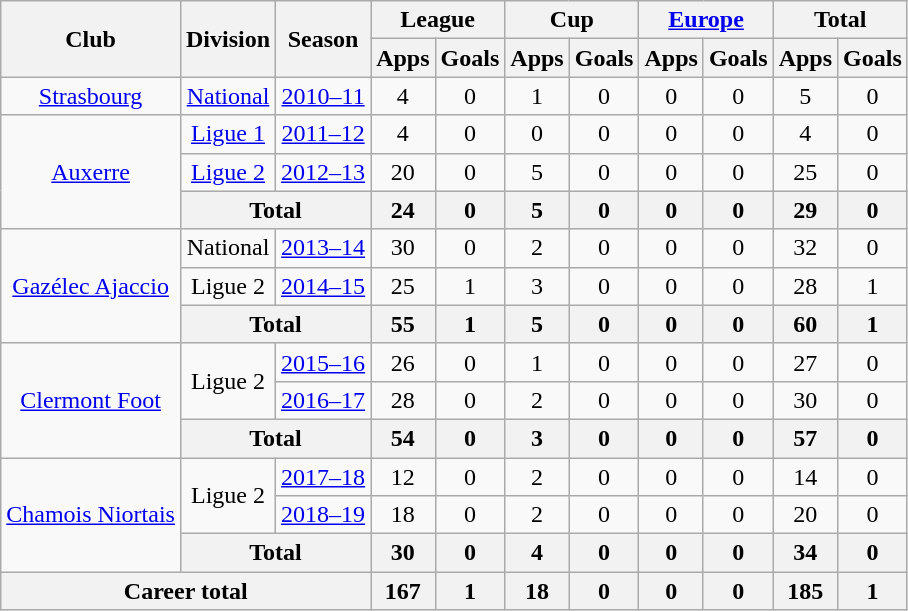<table class="wikitable" style="text-align: center">
<tr>
<th rowspan="2">Club</th>
<th rowspan="2">Division</th>
<th rowspan="2">Season</th>
<th colspan="2">League</th>
<th colspan="2">Cup</th>
<th colspan="2"><a href='#'>Europe</a></th>
<th colspan="2">Total</th>
</tr>
<tr>
<th>Apps</th>
<th>Goals</th>
<th>Apps</th>
<th>Goals</th>
<th>Apps</th>
<th>Goals</th>
<th>Apps</th>
<th>Goals</th>
</tr>
<tr>
<td><a href='#'>Strasbourg</a></td>
<td><a href='#'>National</a></td>
<td><a href='#'>2010–11</a></td>
<td>4</td>
<td>0</td>
<td>1</td>
<td>0</td>
<td>0</td>
<td>0</td>
<td>5</td>
<td>0</td>
</tr>
<tr>
<td rowspan="3"><a href='#'>Auxerre</a></td>
<td><a href='#'>Ligue 1</a></td>
<td><a href='#'>2011–12</a></td>
<td>4</td>
<td>0</td>
<td>0</td>
<td>0</td>
<td>0</td>
<td>0</td>
<td>4</td>
<td>0</td>
</tr>
<tr>
<td><a href='#'>Ligue 2</a></td>
<td><a href='#'>2012–13</a></td>
<td>20</td>
<td>0</td>
<td>5</td>
<td>0</td>
<td>0</td>
<td>0</td>
<td>25</td>
<td>0</td>
</tr>
<tr>
<th colspan="2">Total</th>
<th>24</th>
<th>0</th>
<th>5</th>
<th>0</th>
<th>0</th>
<th>0</th>
<th>29</th>
<th>0</th>
</tr>
<tr>
<td rowspan="3"><a href='#'>Gazélec Ajaccio</a></td>
<td>National</td>
<td><a href='#'>2013–14</a></td>
<td>30</td>
<td>0</td>
<td>2</td>
<td>0</td>
<td>0</td>
<td>0</td>
<td>32</td>
<td>0</td>
</tr>
<tr>
<td>Ligue 2</td>
<td><a href='#'>2014–15</a></td>
<td>25</td>
<td>1</td>
<td>3</td>
<td>0</td>
<td>0</td>
<td>0</td>
<td>28</td>
<td>1</td>
</tr>
<tr>
<th colspan="2">Total</th>
<th>55</th>
<th>1</th>
<th>5</th>
<th>0</th>
<th>0</th>
<th>0</th>
<th>60</th>
<th>1</th>
</tr>
<tr>
<td rowspan="3"><a href='#'>Clermont Foot</a></td>
<td rowspan="2">Ligue 2</td>
<td><a href='#'>2015–16</a></td>
<td>26</td>
<td>0</td>
<td>1</td>
<td>0</td>
<td>0</td>
<td>0</td>
<td>27</td>
<td>0</td>
</tr>
<tr>
<td><a href='#'>2016–17</a></td>
<td>28</td>
<td>0</td>
<td>2</td>
<td>0</td>
<td>0</td>
<td>0</td>
<td>30</td>
<td>0</td>
</tr>
<tr>
<th colspan="2">Total</th>
<th>54</th>
<th>0</th>
<th>3</th>
<th>0</th>
<th>0</th>
<th>0</th>
<th>57</th>
<th>0</th>
</tr>
<tr>
<td rowspan="3"><a href='#'>Chamois Niortais</a></td>
<td rowspan="2">Ligue 2</td>
<td><a href='#'>2017–18</a></td>
<td>12</td>
<td>0</td>
<td>2</td>
<td>0</td>
<td>0</td>
<td>0</td>
<td>14</td>
<td>0</td>
</tr>
<tr>
<td><a href='#'>2018–19</a></td>
<td>18</td>
<td>0</td>
<td>2</td>
<td>0</td>
<td>0</td>
<td>0</td>
<td>20</td>
<td>0</td>
</tr>
<tr>
<th colspan="2">Total</th>
<th>30</th>
<th>0</th>
<th>4</th>
<th>0</th>
<th>0</th>
<th>0</th>
<th>34</th>
<th>0</th>
</tr>
<tr>
<th colspan="3">Career total</th>
<th>167</th>
<th>1</th>
<th>18</th>
<th>0</th>
<th>0</th>
<th>0</th>
<th>185</th>
<th>1</th>
</tr>
</table>
